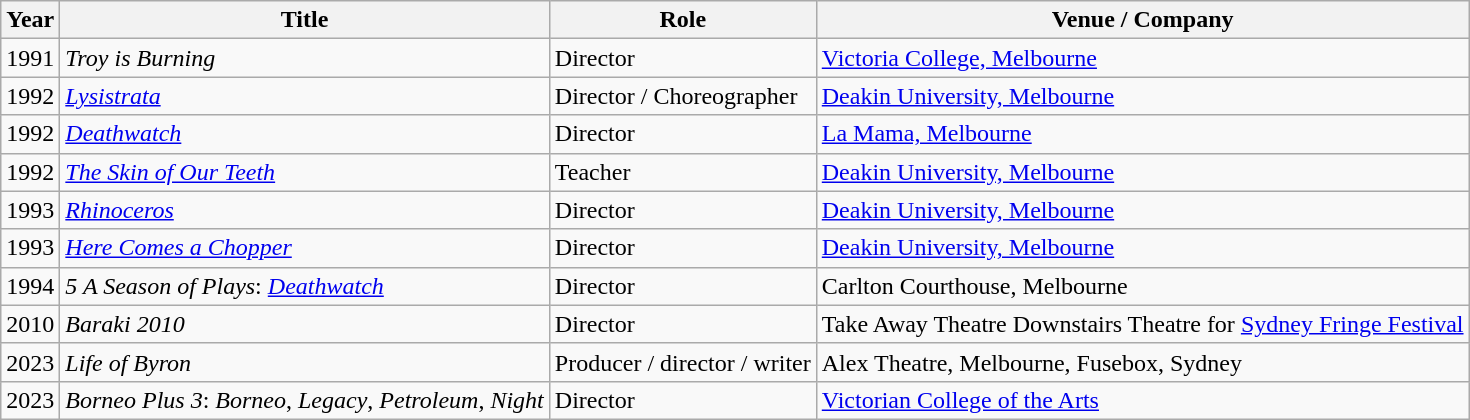<table class="wikitable">
<tr>
<th>Year</th>
<th>Title</th>
<th>Role</th>
<th>Venue / Company</th>
</tr>
<tr>
<td>1991</td>
<td><em>Troy is Burning</em></td>
<td>Director</td>
<td><a href='#'>Victoria College, Melbourne</a></td>
</tr>
<tr>
<td>1992</td>
<td><em><a href='#'>Lysistrata</a></em></td>
<td>Director / Choreographer</td>
<td><a href='#'>Deakin University, Melbourne</a></td>
</tr>
<tr>
<td>1992</td>
<td><em><a href='#'>Deathwatch</a></em></td>
<td>Director</td>
<td><a href='#'>La Mama, Melbourne</a></td>
</tr>
<tr>
<td>1992</td>
<td><em><a href='#'>The Skin of Our Teeth</a></em></td>
<td>Teacher</td>
<td><a href='#'>Deakin University, Melbourne</a></td>
</tr>
<tr>
<td>1993</td>
<td><em><a href='#'>Rhinoceros</a></em></td>
<td>Director</td>
<td><a href='#'>Deakin University, Melbourne</a></td>
</tr>
<tr>
<td>1993</td>
<td><em><a href='#'>Here Comes a Chopper</a></em></td>
<td>Director</td>
<td><a href='#'>Deakin University, Melbourne</a></td>
</tr>
<tr>
<td>1994</td>
<td><em>5 A Season of Plays</em>: <em><a href='#'>Deathwatch</a></em></td>
<td>Director</td>
<td>Carlton Courthouse, Melbourne</td>
</tr>
<tr>
<td>2010</td>
<td><em>Baraki 2010</em></td>
<td>Director</td>
<td>Take Away Theatre Downstairs Theatre for <a href='#'>Sydney Fringe Festival</a></td>
</tr>
<tr>
<td>2023</td>
<td><em>Life of Byron</em></td>
<td>Producer / director / writer</td>
<td>Alex Theatre, Melbourne, Fusebox, Sydney</td>
</tr>
<tr>
<td>2023</td>
<td><em>Borneo Plus 3</em>: <em>Borneo</em>, <em>Legacy</em>, <em>Petroleum</em>, <em>Night</em></td>
<td>Director</td>
<td><a href='#'>Victorian College of the Arts</a></td>
</tr>
</table>
